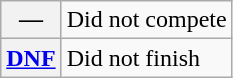<table class="wikitable">
<tr>
<th scope="row">—</th>
<td>Did not compete</td>
</tr>
<tr>
<th scope="row"><a href='#'>DNF</a></th>
<td>Did not finish</td>
</tr>
</table>
